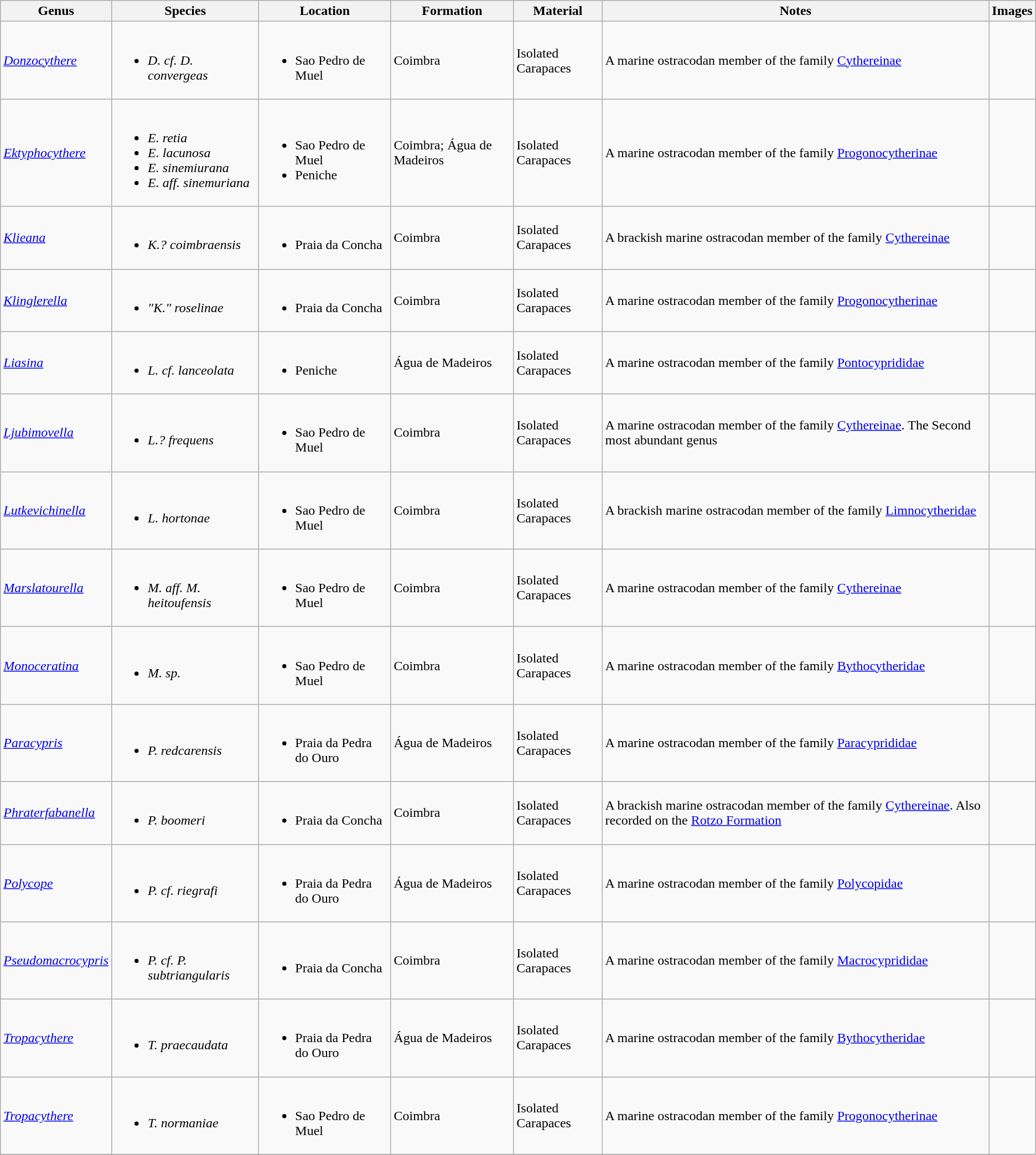<table class="wikitable">
<tr>
<th>Genus</th>
<th>Species</th>
<th>Location</th>
<th>Formation</th>
<th>Material</th>
<th>Notes</th>
<th>Images</th>
</tr>
<tr>
<td><em><a href='#'>Donzocythere</a></em></td>
<td><br><ul><li><em>D. cf. D. convergeas</em></li></ul></td>
<td><br><ul><li>Sao Pedro de Muel</li></ul></td>
<td>Coimbra</td>
<td>Isolated Carapaces</td>
<td>A marine ostracodan member of the family <a href='#'>Cythereinae</a></td>
<td></td>
</tr>
<tr>
<td><em><a href='#'>Ektyphocythere</a></em></td>
<td><br><ul><li><em>E. retia</em></li><li><em>E. lacunosa</em></li><li><em>E. sinemiurana</em></li><li><em>E. aff. sinemuriana</em></li></ul></td>
<td><br><ul><li>Sao Pedro de Muel</li><li>Peniche</li></ul></td>
<td>Coimbra; Água de Madeiros</td>
<td>Isolated Carapaces</td>
<td>A marine ostracodan member of the family <a href='#'>Progonocytherinae</a></td>
<td></td>
</tr>
<tr>
<td><em><a href='#'>Klieana</a></em></td>
<td><br><ul><li><em>K.? coimbraensis</em></li></ul></td>
<td><br><ul><li>Praia da Concha</li></ul></td>
<td>Coimbra</td>
<td>Isolated Carapaces</td>
<td>A brackish marine ostracodan member of the family <a href='#'>Cythereinae</a></td>
<td></td>
</tr>
<tr>
<td><em><a href='#'>Klinglerella</a></em></td>
<td><br><ul><li><em>"K." roselinae</em></li></ul></td>
<td><br><ul><li>Praia da Concha</li></ul></td>
<td>Coimbra</td>
<td>Isolated Carapaces</td>
<td>A marine ostracodan member of the family <a href='#'>Progonocytherinae</a></td>
<td></td>
</tr>
<tr>
<td><em><a href='#'>Liasina</a></em></td>
<td><br><ul><li><em>L. cf. lanceolata</em></li></ul></td>
<td><br><ul><li>Peniche</li></ul></td>
<td>Água de Madeiros</td>
<td>Isolated Carapaces</td>
<td>A marine ostracodan member of the family <a href='#'>Pontocyprididae</a></td>
<td></td>
</tr>
<tr>
<td><em><a href='#'>Ljubimovella</a></em></td>
<td><br><ul><li><em>L.? frequens</em></li></ul></td>
<td><br><ul><li>Sao Pedro de Muel</li></ul></td>
<td>Coimbra</td>
<td>Isolated Carapaces</td>
<td>A marine ostracodan member of the family <a href='#'>Cythereinae</a>. The Second most abundant genus</td>
<td></td>
</tr>
<tr>
<td><em><a href='#'>Lutkevichinella</a></em></td>
<td><br><ul><li><em>L. hortonae</em></li></ul></td>
<td><br><ul><li>Sao Pedro de Muel</li></ul></td>
<td>Coimbra</td>
<td>Isolated Carapaces</td>
<td>A brackish marine ostracodan member of the family <a href='#'>Limnocytheridae</a></td>
<td></td>
</tr>
<tr>
<td><em><a href='#'>Marslatourella</a></em></td>
<td><br><ul><li><em>M. aff. M. heitoufensis</em></li></ul></td>
<td><br><ul><li>Sao Pedro de Muel</li></ul></td>
<td>Coimbra</td>
<td>Isolated Carapaces</td>
<td>A marine ostracodan member of the family <a href='#'>Cythereinae</a></td>
<td></td>
</tr>
<tr>
<td><em><a href='#'>Monoceratina</a></em></td>
<td><br><ul><li><em>M. sp.</em></li></ul></td>
<td><br><ul><li>Sao Pedro de Muel</li></ul></td>
<td>Coimbra</td>
<td>Isolated Carapaces</td>
<td>A marine ostracodan member of the family <a href='#'>Bythocytheridae</a></td>
<td></td>
</tr>
<tr>
<td><em><a href='#'>Paracypris</a></em></td>
<td><br><ul><li><em>P. redcarensis</em></li></ul></td>
<td><br><ul><li>Praia da Pedra do Ouro</li></ul></td>
<td>Água de Madeiros</td>
<td>Isolated Carapaces</td>
<td>A marine ostracodan member of the family <a href='#'>Paracyprididae</a></td>
<td></td>
</tr>
<tr>
<td><em><a href='#'>Phraterfabanella</a></em></td>
<td><br><ul><li><em>P. boomeri</em></li></ul></td>
<td><br><ul><li>Praia da Concha</li></ul></td>
<td>Coimbra</td>
<td>Isolated Carapaces</td>
<td>A brackish marine ostracodan member of the family <a href='#'>Cythereinae</a>. Also recorded on the <a href='#'>Rotzo Formation</a></td>
<td></td>
</tr>
<tr>
<td><em><a href='#'>Polycope</a></em></td>
<td><br><ul><li><em>P. cf. riegrafi</em></li></ul></td>
<td><br><ul><li>Praia da Pedra do Ouro</li></ul></td>
<td>Água de Madeiros</td>
<td>Isolated Carapaces</td>
<td>A marine ostracodan member of the family <a href='#'>Polycopidae</a></td>
<td></td>
</tr>
<tr>
<td><em><a href='#'>Pseudomacrocypris</a></em></td>
<td><br><ul><li><em>P. cf. P. subtriangularis</em></li></ul></td>
<td><br><ul><li>Praia da Concha</li></ul></td>
<td>Coimbra</td>
<td>Isolated Carapaces</td>
<td>A marine ostracodan member of the family <a href='#'>Macrocyprididae</a></td>
<td></td>
</tr>
<tr>
<td><em><a href='#'>Tropacythere</a></em></td>
<td><br><ul><li><em>T. praecaudata</em></li></ul></td>
<td><br><ul><li>Praia da Pedra do Ouro</li></ul></td>
<td>Água de Madeiros</td>
<td>Isolated Carapaces</td>
<td>A marine ostracodan member of the family <a href='#'>Bythocytheridae</a></td>
<td></td>
</tr>
<tr>
<td><em><a href='#'>Tropacythere</a></em></td>
<td><br><ul><li><em>T. normaniae</em></li></ul></td>
<td><br><ul><li>Sao Pedro de Muel</li></ul></td>
<td>Coimbra</td>
<td>Isolated Carapaces</td>
<td>A marine ostracodan member of the family <a href='#'>Progonocytherinae</a></td>
<td></td>
</tr>
<tr>
</tr>
</table>
